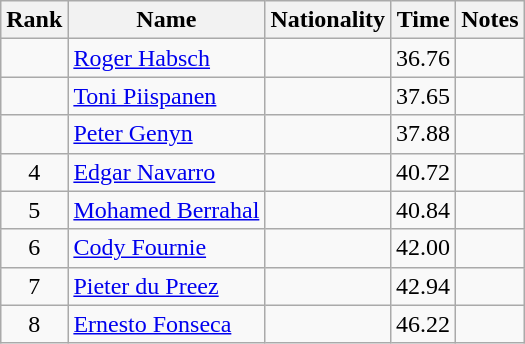<table class="wikitable sortable" style="text-align:center">
<tr>
<th>Rank</th>
<th>Name</th>
<th>Nationality</th>
<th>Time</th>
<th>Notes</th>
</tr>
<tr>
<td></td>
<td align=left><a href='#'>Roger Habsch</a></td>
<td align=left></td>
<td>36.76</td>
<td></td>
</tr>
<tr>
<td></td>
<td align=left><a href='#'>Toni Piispanen</a></td>
<td align=left></td>
<td>37.65</td>
<td></td>
</tr>
<tr>
<td></td>
<td align=left><a href='#'>Peter Genyn</a></td>
<td align=left></td>
<td>37.88</td>
<td></td>
</tr>
<tr>
<td>4</td>
<td align=left><a href='#'>Edgar Navarro</a></td>
<td align=left></td>
<td>40.72</td>
<td></td>
</tr>
<tr>
<td>5</td>
<td align=left><a href='#'>Mohamed Berrahal</a></td>
<td align=left></td>
<td>40.84</td>
<td></td>
</tr>
<tr>
<td>6</td>
<td align=left><a href='#'>Cody Fournie</a></td>
<td align=left></td>
<td>42.00</td>
<td></td>
</tr>
<tr>
<td>7</td>
<td align=left><a href='#'>Pieter du Preez</a></td>
<td align=left></td>
<td>42.94</td>
<td></td>
</tr>
<tr>
<td>8</td>
<td align=left><a href='#'>Ernesto Fonseca</a></td>
<td align=left></td>
<td>46.22</td>
<td></td>
</tr>
</table>
